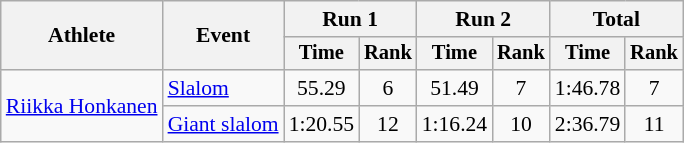<table class="wikitable" style="font-size:90%">
<tr>
<th rowspan=2>Athlete</th>
<th rowspan=2>Event</th>
<th colspan=2>Run 1</th>
<th colspan=2>Run 2</th>
<th colspan=2>Total</th>
</tr>
<tr style="font-size:95%">
<th>Time</th>
<th>Rank</th>
<th>Time</th>
<th>Rank</th>
<th>Time</th>
<th>Rank</th>
</tr>
<tr align=center>
<td align="left" rowspan="2"><a href='#'>Riikka Honkanen</a></td>
<td align="left"><a href='#'>Slalom</a></td>
<td>55.29</td>
<td>6</td>
<td>51.49</td>
<td>7</td>
<td>1:46.78</td>
<td>7</td>
</tr>
<tr align=center>
<td align="left"><a href='#'>Giant slalom</a></td>
<td>1:20.55</td>
<td>12</td>
<td>1:16.24</td>
<td>10</td>
<td>2:36.79</td>
<td>11</td>
</tr>
</table>
